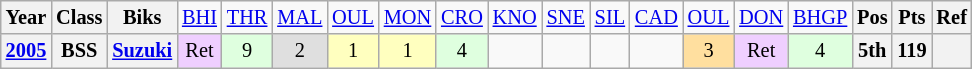<table class="wikitable" style="font-size: 85%; text-align: center">
<tr>
<th valign="middle">Year</th>
<th valign="middle">Class</th>
<th valign="middle">Biks</th>
<td><a href='#'>BHI</a><br></td>
<td><a href='#'>THR</a><br></td>
<td><a href='#'>MAL</a><br></td>
<td><a href='#'>OUL</a><br></td>
<td><a href='#'>MON</a><br></td>
<td><a href='#'>CRO</a><br></td>
<td><a href='#'>KNO</a><br></td>
<td><a href='#'>SNE</a><br></td>
<td><a href='#'>SIL</a><br></td>
<td><a href='#'>CAD</a><br></td>
<td><a href='#'>OUL</a><br></td>
<td><a href='#'>DON</a><br></td>
<td><a href='#'>BHGP</a><br></td>
<th valign="middle">Pos</th>
<th valign="middle">Pts</th>
<th valign="middle">Ref</th>
</tr>
<tr>
<th align="left"><a href='#'>2005</a></th>
<th align="left">BSS</th>
<th align="left"><a href='#'>Suzuki</a></th>
<td style="background:#EFCFFF;">Ret</td>
<td style="background:#DFFFDF;">9</td>
<td style="background:#DFDFDF;">2</td>
<td style="background:#FFFFBF;">1</td>
<td style="background:#FFFFBF;">1</td>
<td style="background:#DFFFDF;">4</td>
<td></td>
<td></td>
<td></td>
<td></td>
<td style="background:#FFDF9F;">3</td>
<td style="background:#EFCFFF;">Ret</td>
<td style="background:#DFFFDF;">4</td>
<th>5th</th>
<th>119</th>
<th></th>
</tr>
</table>
